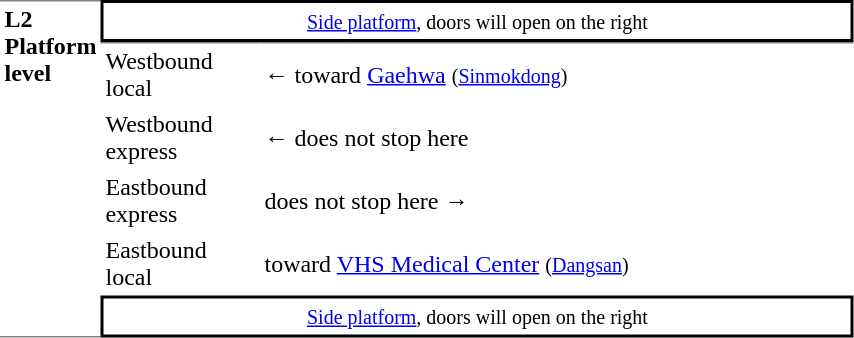<table table border=0 cellspacing=0 cellpadding=3>
<tr>
<td style="border-top:solid 1px gray;border-bottom:solid 1px gray;" width=50 rowspan=10 valign=top><strong>L2<br>Platform level</strong></td>
<td style="border-top:solid 2px black;border-right:solid 2px black;border-left:solid 2px black;border-bottom:solid 2px black;text-align:center;" colspan=2><small><a href='#'>Side platform</a>, doors will open on the right </small></td>
</tr>
<tr>
<td style="border-bottom:solid 0px gray;border-top:solid 1px gray;" width=100>Westbound local</td>
<td style="border-bottom:solid 0px gray;border-top:solid 1px gray;" width=390>←  toward <a href='#'>Gaehwa</a> <small>(<a href='#'>Sinmokdong</a>)</small></td>
</tr>
<tr>
<td>Westbound express</td>
<td>← <span> does not stop here</span></td>
</tr>
<tr>
<td>Eastbound express</td>
<td>  does not stop here →</td>
</tr>
<tr>
<td>Eastbound local</td>
<td>  toward <a href='#'>VHS Medical Center</a> <small>(<a href='#'>Dangsan</a>)</small></td>
</tr>
<tr>
<td style="border-top:solid 2px black;border-right:solid 2px black;border-left:solid 2px black;border-bottom:solid 2px black;text-align:center;" colspan=2><small><a href='#'>Side platform</a>, doors will open on the right </small></td>
</tr>
</table>
